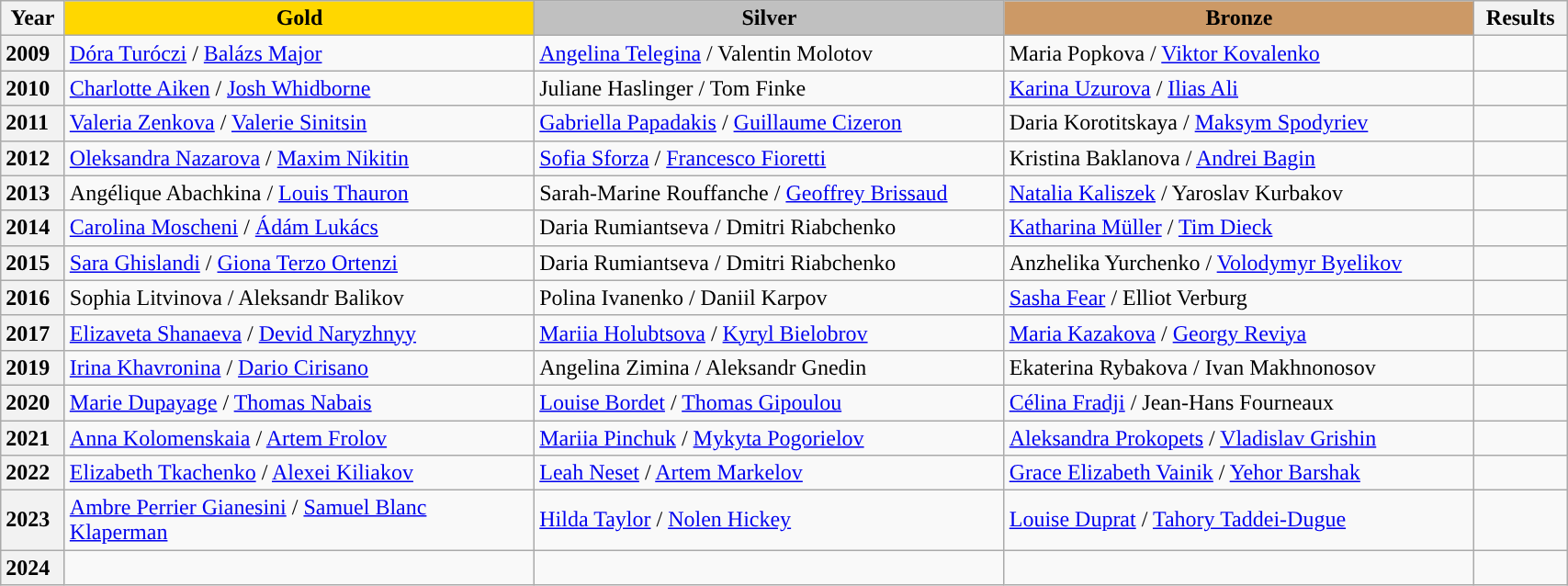<table class="wikitable unsortable" style="text-align:left; width:90%;">
<tr>
<th scope="col" style="text-align:center;">Year</th>
<td scope="col" style="text-align:center; width:30%; background:gold"><strong>Gold</strong></td>
<td scope="col" style="text-align:center; width:30%; background:silver"><strong>Silver</strong></td>
<td scope="col" style="text-align:center; width:30%; background:#c96"><strong>Bronze</strong></td>
<th scope="col" style="text-align:center;">Results</th>
</tr>
<tr>
<th scope="row" style="text-align:left">2009</th>
<td> <a href='#'>Dóra Turóczi</a> / <a href='#'>Balázs Major</a></td>
<td> <a href='#'>Angelina Telegina</a> / Valentin Molotov</td>
<td> Maria Popkova / <a href='#'>Viktor Kovalenko</a></td>
<td></td>
</tr>
<tr>
<th scope="row" style="text-align:left">2010</th>
<td> <a href='#'>Charlotte Aiken</a> / <a href='#'>Josh Whidborne</a></td>
<td> Juliane Haslinger / Tom Finke</td>
<td> <a href='#'>Karina Uzurova</a> / <a href='#'>Ilias Ali</a></td>
<td></td>
</tr>
<tr>
<th scope="row" style="text-align:left">2011</th>
<td> <a href='#'>Valeria Zenkova</a> / <a href='#'>Valerie Sinitsin</a></td>
<td> <a href='#'>Gabriella Papadakis</a> / <a href='#'>Guillaume Cizeron</a></td>
<td> Daria Korotitskaya / <a href='#'>Maksym Spodyriev</a></td>
<td></td>
</tr>
<tr>
<th scope="row" style="text-align:left">2012</th>
<td> <a href='#'>Oleksandra Nazarova</a> / <a href='#'>Maxim Nikitin</a></td>
<td> <a href='#'>Sofia Sforza</a> / <a href='#'>Francesco Fioretti</a></td>
<td> Kristina Baklanova / <a href='#'>Andrei Bagin</a></td>
<td></td>
</tr>
<tr>
<th scope="row" style="text-align:left">2013</th>
<td> Angélique Abachkina / <a href='#'>Louis Thauron</a></td>
<td> Sarah-Marine Rouffanche / <a href='#'>Geoffrey Brissaud</a></td>
<td> <a href='#'>Natalia Kaliszek</a> / Yaroslav Kurbakov</td>
<td></td>
</tr>
<tr>
<th scope="row" style="text-align:left">2014</th>
<td> <a href='#'>Carolina Moscheni</a> / <a href='#'>Ádám Lukács</a></td>
<td> Daria Rumiantseva / Dmitri Riabchenko</td>
<td> <a href='#'>Katharina Müller</a> / <a href='#'>Tim Dieck</a></td>
<td></td>
</tr>
<tr>
<th scope="row" style="text-align:left">2015</th>
<td> <a href='#'>Sara Ghislandi</a> / <a href='#'>Giona Terzo Ortenzi</a></td>
<td> Daria Rumiantseva / Dmitri Riabchenko</td>
<td> Anzhelika Yurchenko / <a href='#'>Volodymyr Byelikov</a></td>
<td></td>
</tr>
<tr>
<th scope="row" style="text-align:left">2016</th>
<td> Sophia Litvinova / Aleksandr Balikov</td>
<td> Polina Ivanenko / Daniil Karpov</td>
<td> <a href='#'>Sasha Fear</a> / Elliot Verburg</td>
<td></td>
</tr>
<tr>
<th scope="row" style="text-align:left">2017</th>
<td> <a href='#'>Elizaveta Shanaeva</a> / <a href='#'>Devid Naryzhnyy</a></td>
<td> <a href='#'>Mariia Holubtsova</a> / <a href='#'>Kyryl Bielobrov</a></td>
<td> <a href='#'>Maria Kazakova</a> / <a href='#'>Georgy Reviya</a></td>
<td></td>
</tr>
<tr>
<th scope="row" style="text-align:left">2019</th>
<td> <a href='#'>Irina Khavronina</a> / <a href='#'>Dario Cirisano</a></td>
<td> Angelina Zimina / Aleksandr Gnedin</td>
<td> Ekaterina Rybakova / Ivan Makhnonosov</td>
<td></td>
</tr>
<tr>
<th scope="row" style="text-align:left">2020</th>
<td> <a href='#'>Marie Dupayage</a> / <a href='#'>Thomas Nabais</a></td>
<td> <a href='#'>Louise Bordet</a> / <a href='#'>Thomas Gipoulou</a></td>
<td> <a href='#'>Célina Fradji</a> / Jean-Hans Fourneaux</td>
<td></td>
</tr>
<tr>
<th scope="row" style="text-align:left">2021</th>
<td> <a href='#'>Anna Kolomenskaia</a> / <a href='#'>Artem Frolov</a></td>
<td> <a href='#'>Mariia Pinchuk</a> / <a href='#'>Mykyta Pogorielov</a></td>
<td> <a href='#'>Aleksandra Prokopets</a> / <a href='#'>Vladislav Grishin</a></td>
<td></td>
</tr>
<tr>
<th scope="row" style="text-align:left">2022</th>
<td> <a href='#'>Elizabeth Tkachenko</a> / <a href='#'>Alexei Kiliakov</a></td>
<td> <a href='#'>Leah Neset</a> / <a href='#'>Artem Markelov</a></td>
<td> <a href='#'>Grace Elizabeth Vainik</a> / <a href='#'>Yehor Barshak</a></td>
<td></td>
</tr>
<tr>
<th scope="row" style="text-align:left">2023</th>
<td> <a href='#'>Ambre Perrier Gianesini</a> / <a href='#'>Samuel Blanc Klaperman</a></td>
<td> <a href='#'>Hilda Taylor</a> / <a href='#'>Nolen Hickey</a></td>
<td> <a href='#'>Louise Duprat</a> / <a href='#'>Tahory Taddei-Dugue</a></td>
<td></td>
</tr>
<tr>
<th scope="row" style="text-align:left">2024</th>
<td></td>
<td></td>
<td></td>
<td></td>
</tr>
</table>
